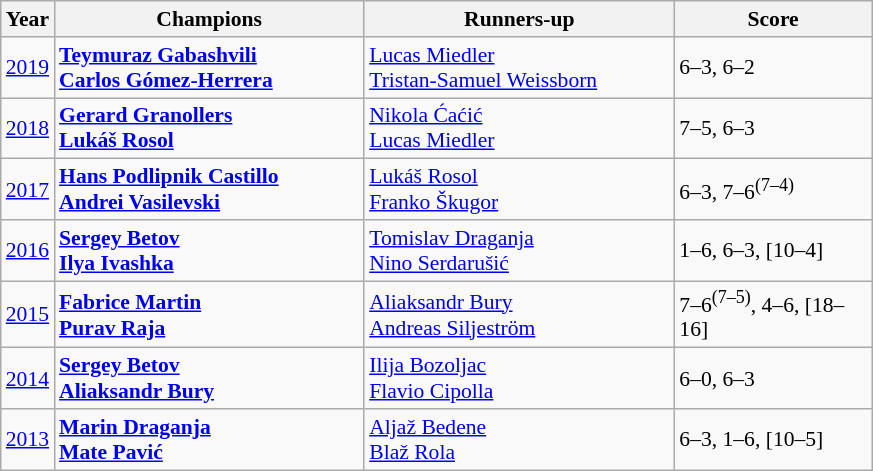<table class="wikitable" style="font-size:90%">
<tr>
<th>Year</th>
<th width="200">Champions</th>
<th width="200">Runners-up</th>
<th width="125">Score</th>
</tr>
<tr>
<td><a href='#'>2019</a></td>
<td> <strong><a href='#'>Teymuraz Gabashvili</a></strong><br> <strong><a href='#'>Carlos Gómez-Herrera</a></strong></td>
<td> <a href='#'>Lucas Miedler</a><br> <a href='#'>Tristan-Samuel Weissborn</a></td>
<td>6–3, 6–2</td>
</tr>
<tr>
<td><a href='#'>2018</a></td>
<td> <strong><a href='#'>Gerard Granollers</a></strong><br> <strong><a href='#'>Lukáš Rosol</a></strong></td>
<td> <a href='#'>Nikola Ćaćić</a><br> <a href='#'>Lucas Miedler</a></td>
<td>7–5, 6–3</td>
</tr>
<tr>
<td><a href='#'>2017</a></td>
<td> <strong><a href='#'>Hans Podlipnik Castillo</a></strong><br> <strong><a href='#'>Andrei Vasilevski</a></strong></td>
<td> <a href='#'>Lukáš Rosol</a><br> <a href='#'>Franko Škugor</a></td>
<td>6–3, 7–6<sup>(7–4)</sup></td>
</tr>
<tr>
<td><a href='#'>2016</a></td>
<td> <strong><a href='#'>Sergey Betov</a></strong><br> <strong><a href='#'>Ilya Ivashka</a></strong></td>
<td> <a href='#'>Tomislav Draganja</a><br> <a href='#'>Nino Serdarušić</a></td>
<td>1–6, 6–3, [10–4]</td>
</tr>
<tr>
<td><a href='#'>2015</a></td>
<td> <strong><a href='#'>Fabrice Martin</a></strong> <br>  <strong><a href='#'>Purav Raja</a></strong></td>
<td> <a href='#'>Aliaksandr Bury</a> <br>  <a href='#'>Andreas Siljeström</a></td>
<td>7–6<sup>(7–5)</sup>, 4–6, [18–16]</td>
</tr>
<tr>
<td><a href='#'>2014</a></td>
<td> <strong><a href='#'>Sergey Betov</a></strong><br>  <strong><a href='#'>Aliaksandr Bury</a></strong></td>
<td> <a href='#'>Ilija Bozoljac</a><br> <a href='#'>Flavio Cipolla</a></td>
<td>6–0, 6–3</td>
</tr>
<tr>
<td><a href='#'>2013</a></td>
<td> <strong><a href='#'>Marin Draganja</a></strong> <br>  <strong><a href='#'>Mate Pavić</a></strong></td>
<td> <a href='#'>Aljaž Bedene</a> <br>  <a href='#'>Blaž Rola</a></td>
<td>6–3, 1–6, [10–5]</td>
</tr>
</table>
